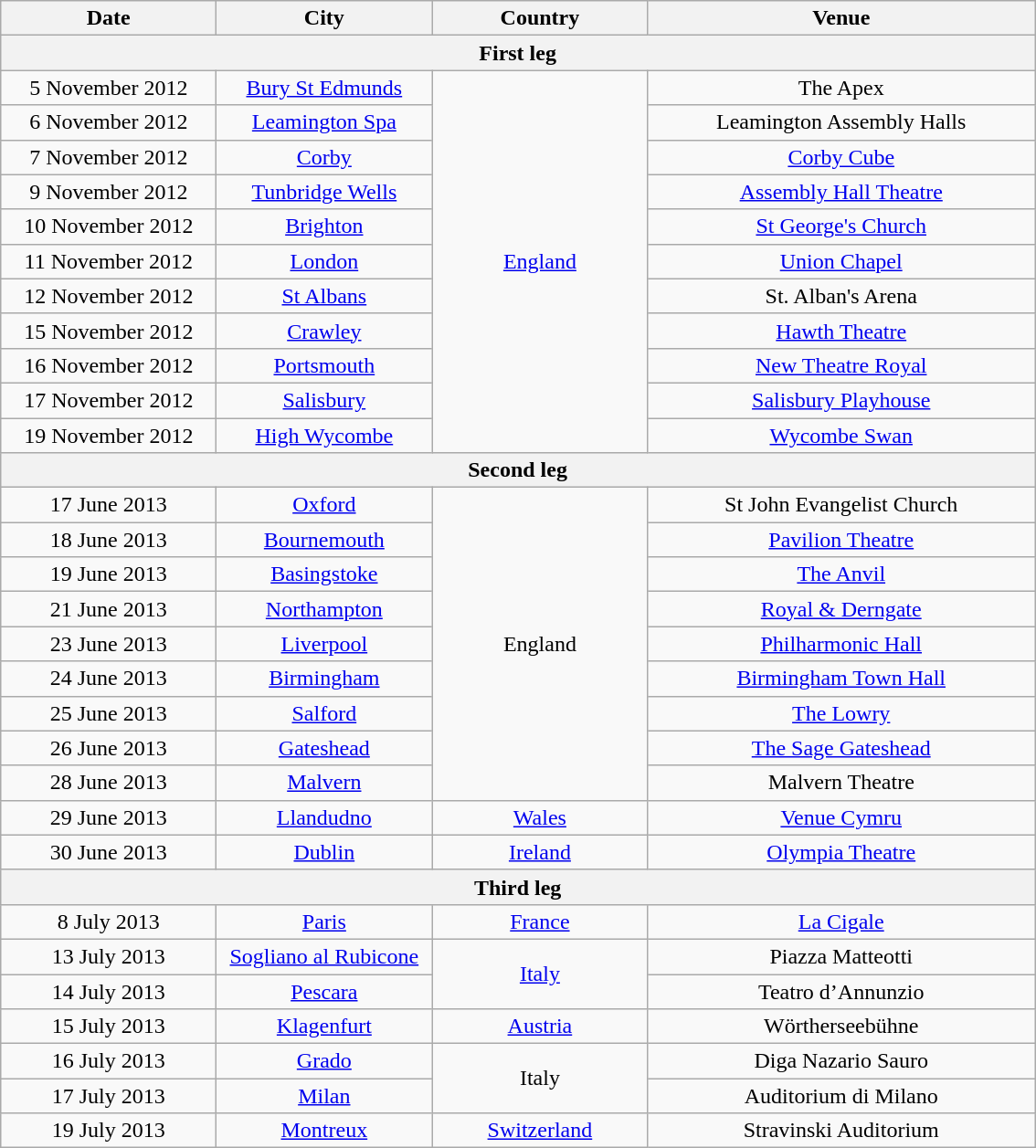<table class="wikitable" style="text-align:center;">
<tr>
<th width="150">Date</th>
<th width="150">City</th>
<th width="150">Country</th>
<th width="275">Venue</th>
</tr>
<tr>
<th colspan=4>First leg</th>
</tr>
<tr>
<td>5 November 2012</td>
<td><a href='#'>Bury St Edmunds</a></td>
<td rowspan=11><a href='#'>England</a></td>
<td>The Apex</td>
</tr>
<tr>
<td>6 November 2012</td>
<td><a href='#'>Leamington Spa</a></td>
<td>Leamington Assembly Halls</td>
</tr>
<tr>
<td>7 November 2012</td>
<td><a href='#'>Corby</a></td>
<td><a href='#'>Corby Cube</a></td>
</tr>
<tr>
<td>9 November 2012</td>
<td><a href='#'>Tunbridge Wells</a></td>
<td><a href='#'>Assembly Hall Theatre</a></td>
</tr>
<tr>
<td>10 November 2012</td>
<td><a href='#'>Brighton</a></td>
<td><a href='#'>St George's Church</a></td>
</tr>
<tr>
<td>11 November 2012</td>
<td><a href='#'>London</a></td>
<td><a href='#'>Union Chapel</a></td>
</tr>
<tr>
<td>12 November 2012</td>
<td><a href='#'>St Albans</a></td>
<td>St. Alban's Arena</td>
</tr>
<tr>
<td>15 November 2012</td>
<td><a href='#'>Crawley</a></td>
<td><a href='#'>Hawth Theatre</a></td>
</tr>
<tr>
<td>16 November 2012</td>
<td><a href='#'>Portsmouth</a></td>
<td><a href='#'>New Theatre Royal</a></td>
</tr>
<tr>
<td>17 November 2012</td>
<td><a href='#'>Salisbury</a></td>
<td><a href='#'>Salisbury Playhouse</a></td>
</tr>
<tr>
<td>19 November 2012</td>
<td><a href='#'>High Wycombe</a></td>
<td><a href='#'>Wycombe Swan</a></td>
</tr>
<tr>
<th colspan=4>Second leg</th>
</tr>
<tr>
<td>17 June 2013</td>
<td><a href='#'>Oxford</a></td>
<td rowspan=9>England</td>
<td>St John Evangelist Church</td>
</tr>
<tr>
<td>18 June 2013</td>
<td><a href='#'>Bournemouth</a></td>
<td><a href='#'>Pavilion Theatre</a></td>
</tr>
<tr>
<td>19 June 2013</td>
<td><a href='#'>Basingstoke</a></td>
<td><a href='#'>The Anvil</a></td>
</tr>
<tr>
<td>21 June 2013</td>
<td><a href='#'>Northampton</a></td>
<td><a href='#'>Royal & Derngate</a></td>
</tr>
<tr>
<td>23 June 2013</td>
<td><a href='#'>Liverpool</a></td>
<td><a href='#'>Philharmonic Hall</a></td>
</tr>
<tr>
<td>24 June 2013</td>
<td><a href='#'>Birmingham</a></td>
<td><a href='#'>Birmingham Town Hall</a></td>
</tr>
<tr>
<td>25 June 2013</td>
<td><a href='#'>Salford</a></td>
<td><a href='#'>The Lowry</a></td>
</tr>
<tr>
<td>26 June 2013</td>
<td><a href='#'>Gateshead</a></td>
<td><a href='#'>The Sage Gateshead</a></td>
</tr>
<tr>
<td>28 June 2013</td>
<td><a href='#'>Malvern</a></td>
<td>Malvern Theatre</td>
</tr>
<tr>
<td>29 June 2013</td>
<td><a href='#'>Llandudno</a></td>
<td><a href='#'>Wales</a></td>
<td><a href='#'>Venue Cymru</a></td>
</tr>
<tr>
<td>30 June 2013</td>
<td><a href='#'>Dublin</a></td>
<td><a href='#'>Ireland</a></td>
<td><a href='#'>Olympia Theatre</a></td>
</tr>
<tr>
<th colspan=4>Third leg</th>
</tr>
<tr>
<td>8 July 2013</td>
<td><a href='#'>Paris</a></td>
<td><a href='#'>France</a></td>
<td><a href='#'>La Cigale</a></td>
</tr>
<tr>
<td>13 July 2013</td>
<td><a href='#'>Sogliano al Rubicone</a></td>
<td rowspan=2><a href='#'>Italy</a></td>
<td>Piazza Matteotti</td>
</tr>
<tr>
<td>14 July 2013</td>
<td><a href='#'>Pescara</a></td>
<td>Teatro d’Annunzio</td>
</tr>
<tr>
<td>15 July 2013</td>
<td><a href='#'>Klagenfurt</a></td>
<td><a href='#'>Austria</a></td>
<td>Wörtherseebühne</td>
</tr>
<tr>
<td>16 July 2013</td>
<td><a href='#'>Grado</a></td>
<td rowspan=2>Italy</td>
<td>Diga Nazario Sauro</td>
</tr>
<tr>
<td>17 July 2013</td>
<td><a href='#'>Milan</a></td>
<td>Auditorium di Milano</td>
</tr>
<tr>
<td>19 July 2013</td>
<td><a href='#'>Montreux</a></td>
<td><a href='#'>Switzerland</a></td>
<td>Stravinski Auditorium</td>
</tr>
</table>
